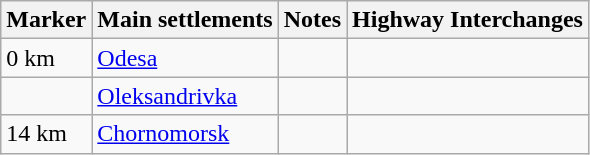<table class="wikitable">
<tr>
<th>Marker</th>
<th>Main settlements</th>
<th>Notes</th>
<th>Highway Interchanges</th>
</tr>
<tr>
<td>0 km</td>
<td><a href='#'>Odesa</a></td>
<td></td>
<td></td>
</tr>
<tr>
<td></td>
<td><a href='#'>Oleksandrivka</a></td>
<td></td>
<td></td>
</tr>
<tr>
<td>14 km</td>
<td><a href='#'>Chornomorsk</a></td>
<td></td>
<td></td>
</tr>
</table>
